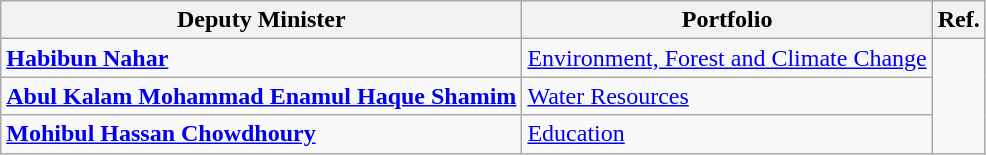<table class="wikitable">
<tr>
<th>Deputy Minister</th>
<th>Portfolio</th>
<th>Ref.</th>
</tr>
<tr>
<td><strong><a href='#'>Habibun Nahar</a></strong></td>
<td><a href='#'>Environment, Forest and Climate Change</a></td>
<td rowspan="3"></td>
</tr>
<tr>
<td><a href='#'><strong>Abul Kalam Mohammad Enamul Haque Shamim</strong></a></td>
<td><a href='#'>Water Resources</a></td>
</tr>
<tr>
<td><a href='#'><strong>Mohibul Hassan Chowdhoury</strong></a></td>
<td><a href='#'>Education</a></td>
</tr>
</table>
